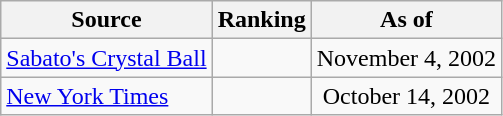<table class="wikitable" style="text-align:center">
<tr>
<th>Source</th>
<th>Ranking</th>
<th>As of</th>
</tr>
<tr>
<td align=left><a href='#'>Sabato's Crystal Ball</a></td>
<td></td>
<td>November 4, 2002</td>
</tr>
<tr>
<td align=left><a href='#'>New York Times</a></td>
<td></td>
<td>October 14, 2002</td>
</tr>
</table>
